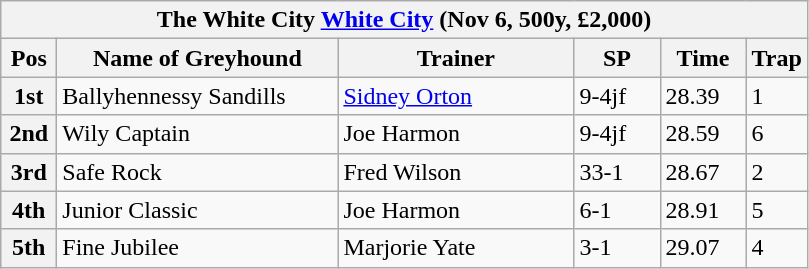<table class="wikitable">
<tr>
<th colspan="6">The White City <a href='#'>White City</a> (Nov 6, 500y, £2,000)</th>
</tr>
<tr>
<th width=30>Pos</th>
<th width=180>Name of Greyhound</th>
<th width=150>Trainer</th>
<th width=50>SP</th>
<th width=50>Time</th>
<th width=30>Trap</th>
</tr>
<tr>
<th>1st</th>
<td>Ballyhennessy Sandills</td>
<td><a href='#'>Sidney Orton</a></td>
<td>9-4jf</td>
<td>28.39</td>
<td>1</td>
</tr>
<tr>
<th>2nd</th>
<td>Wily Captain</td>
<td>Joe Harmon</td>
<td>9-4jf</td>
<td>28.59</td>
<td>6</td>
</tr>
<tr>
<th>3rd</th>
<td>Safe Rock</td>
<td>Fred Wilson</td>
<td>33-1</td>
<td>28.67</td>
<td>2</td>
</tr>
<tr>
<th>4th</th>
<td>Junior Classic</td>
<td>Joe Harmon</td>
<td>6-1</td>
<td>28.91</td>
<td>5</td>
</tr>
<tr>
<th>5th</th>
<td>Fine Jubilee</td>
<td>Marjorie Yate</td>
<td>3-1</td>
<td>29.07</td>
<td>4</td>
</tr>
</table>
